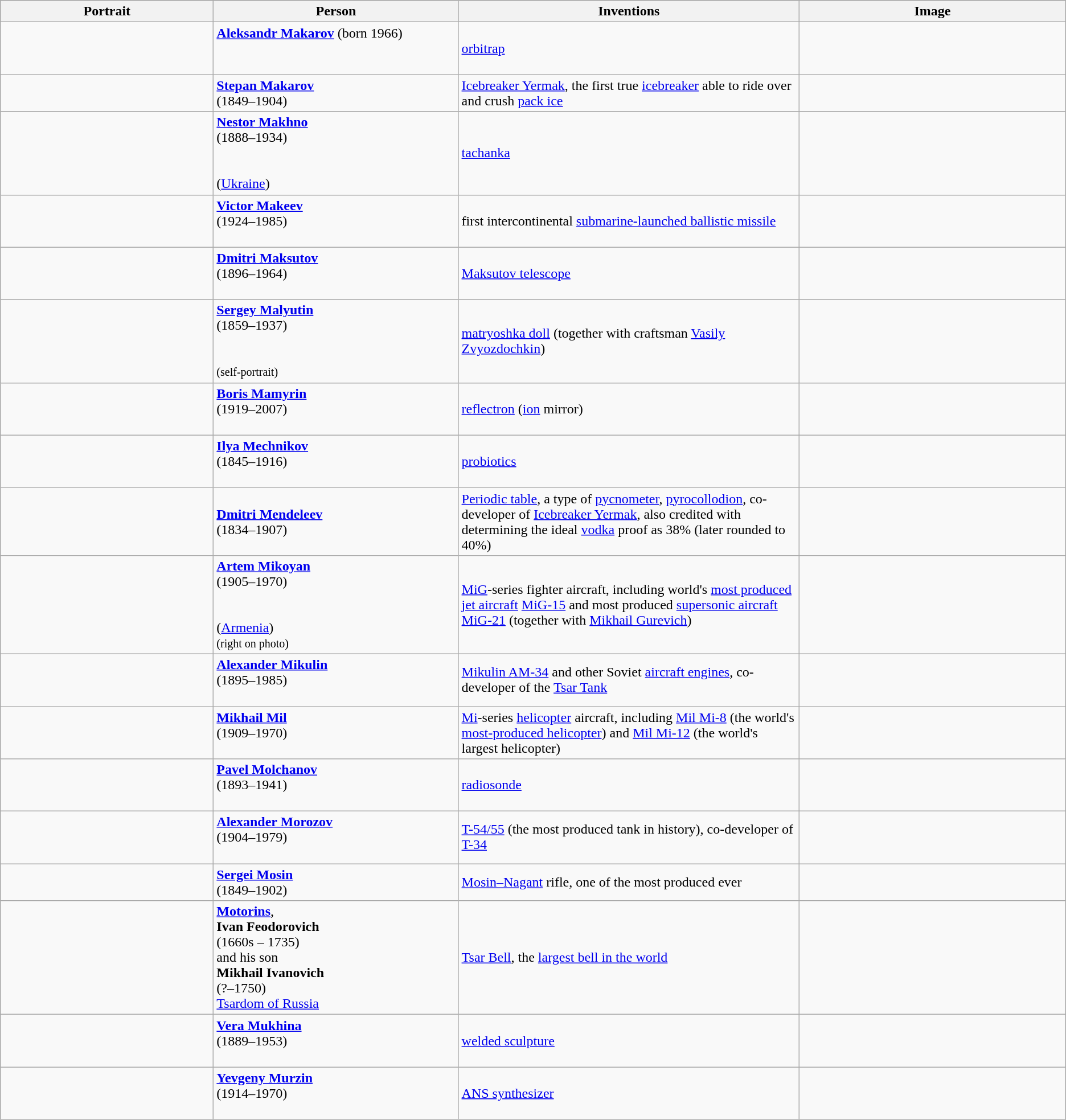<table class="wikitable">
<tr style="background:#ccc;">
<th width=20%>Portrait</th>
<th width=23%>Person</th>
<th width=32%>Inventions</th>
<th width=25%>Image</th>
</tr>
<tr>
<td align=center></td>
<td><strong><a href='#'>Aleksandr Makarov</a></strong> (born 1966)<br><br><br></td>
<td><a href='#'>orbitrap</a></td>
<td align=center></td>
</tr>
<tr>
<td align=center></td>
<td><strong><a href='#'>Stepan Makarov</a></strong><br> (1849–1904)<br> </td>
<td><a href='#'>Icebreaker Yermak</a>, the first true <a href='#'>icebreaker</a> able to ride over and crush <a href='#'>pack ice</a></td>
<td align=center></td>
</tr>
<tr>
<td align=center></td>
<td><strong><a href='#'>Nestor Makhno</a></strong><br> (1888–1934)<br> <br><br>(<a href='#'>Ukraine</a>)</td>
<td><a href='#'>tachanka</a></td>
<td align=center></td>
</tr>
<tr>
<td align=center></td>
<td><strong><a href='#'>Victor Makeev</a></strong><br> (1924–1985)<br> <br></td>
<td>first intercontinental <a href='#'>submarine-launched ballistic missile</a></td>
<td align=center></td>
</tr>
<tr>
<td align=center></td>
<td><strong><a href='#'>Dmitri Maksutov</a></strong><br> (1896–1964)<br> <br></td>
<td><a href='#'>Maksutov telescope</a></td>
<td align=center></td>
</tr>
<tr>
<td align=center></td>
<td><strong><a href='#'>Sergey Malyutin</a></strong><br>(1859–1937)<br><br><br><small>(self-portrait)</small></td>
<td><a href='#'>matryoshka doll</a> (together with craftsman <a href='#'>Vasily Zvyozdochkin</a>)</td>
<td align=center></td>
</tr>
<tr>
<td align=center></td>
<td><strong><a href='#'>Boris Mamyrin</a></strong><br>(1919–2007)<br><br></td>
<td><a href='#'>reflectron</a> (<a href='#'>ion</a> mirror)</td>
<td align=center></td>
</tr>
<tr>
<td align=center></td>
<td><strong><a href='#'>Ilya Mechnikov</a></strong><br> (1845–1916)<br><br></td>
<td><a href='#'>probiotics</a></td>
<td align=center></td>
</tr>
<tr>
<td align=center></td>
<td><strong><a href='#'>Dmitri Mendeleev</a></strong><br> (1834–1907)<br></td>
<td><a href='#'>Periodic table</a>, a type of <a href='#'>pycnometer</a>, <a href='#'>pyrocollodion</a>, co-developer of <a href='#'>Icebreaker Yermak</a>, also credited with determining the ideal <a href='#'>vodka</a> proof as 38% (later rounded to 40%)</td>
<td align=center></td>
</tr>
<tr>
<td align=center></td>
<td><strong><a href='#'>Artem Mikoyan</a></strong><br> (1905–1970)<br> <br><br>(<a href='#'>Armenia</a>) <br><small>(right on photo)</small></td>
<td><a href='#'>MiG</a>-series fighter aircraft, including world's <a href='#'>most produced</a> <a href='#'>jet aircraft</a> <a href='#'>MiG-15</a> and most produced <a href='#'>supersonic aircraft</a> <a href='#'>MiG-21</a> (together with <a href='#'>Mikhail Gurevich</a>)</td>
<td align=center></td>
</tr>
<tr>
<td align=center></td>
<td><strong><a href='#'>Alexander Mikulin</a></strong><br> (1895–1985)<br> <br></td>
<td><a href='#'>Mikulin AM-34</a> and other Soviet <a href='#'>aircraft engines</a>, co-developer of the <a href='#'>Tsar Tank</a></td>
<td align=center></td>
</tr>
<tr>
<td align=center></td>
<td><strong><a href='#'>Mikhail Mil</a></strong><br> (1909–1970)<br> <br></td>
<td><a href='#'>Mi</a>-series <a href='#'>helicopter</a> aircraft, including <a href='#'>Mil Mi-8</a> (the world's <a href='#'>most-produced helicopter</a>) and <a href='#'>Mil Mi-12</a> (the world's largest helicopter)</td>
<td align=center></td>
</tr>
<tr>
<td align=center></td>
<td><strong><a href='#'>Pavel Molchanov</a></strong><br>(1893–1941)<br><br></td>
<td><a href='#'>radiosonde</a></td>
<td align=center></td>
</tr>
<tr>
<td align=center></td>
<td><strong><a href='#'>Alexander Morozov</a></strong><br>(1904–1979)<br><br></td>
<td><a href='#'>T-54/55</a> (the most produced tank in history), co-developer of <a href='#'>T-34</a></td>
<td align=center></td>
</tr>
<tr>
<td align=center></td>
<td><strong><a href='#'>Sergei Mosin</a></strong><br> (1849–1902)<br></td>
<td><a href='#'>Mosin–Nagant</a> rifle, one of the most produced ever</td>
<td align=center></td>
</tr>
<tr>
<td align=center></td>
<td><strong><a href='#'>Motorins</a></strong>,<br><strong>Ivan Feodorovich</strong><br>(1660s – 1735)<br>and his son<br> <strong>Mikhail Ivanovich</strong><br>(?–1750)<br> <a href='#'>Tsardom of Russia</a><br></td>
<td><a href='#'>Tsar Bell</a>, the <a href='#'>largest bell in the world</a></td>
<td align=center></td>
</tr>
<tr>
<td align=center></td>
<td><strong><a href='#'>Vera Mukhina</a></strong><br>(1889–1953)<br><br></td>
<td><a href='#'>welded sculpture</a></td>
<td align=center></td>
</tr>
<tr>
<td align=center></td>
<td><strong><a href='#'>Yevgeny Murzin</a></strong><br>(1914–1970)<br><br></td>
<td><a href='#'>ANS synthesizer</a></td>
<td align=center></td>
</tr>
</table>
